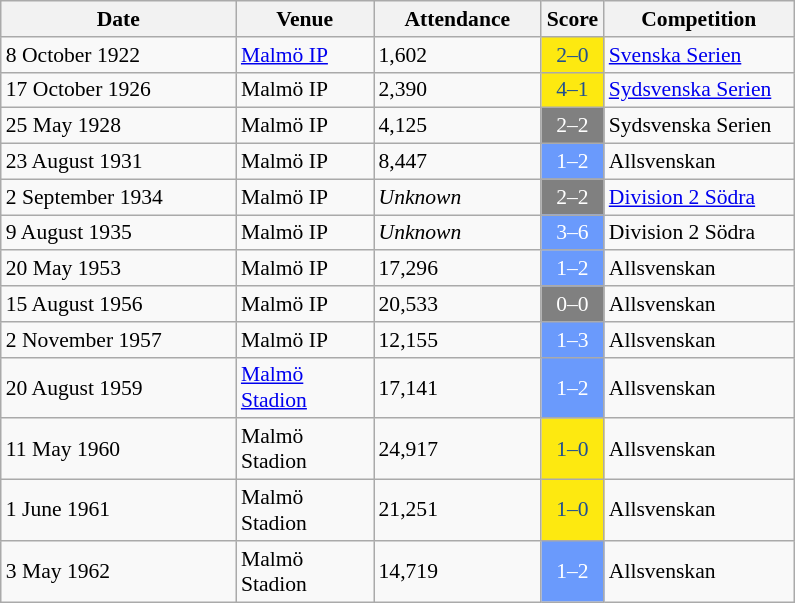<table class="wikitable" style="font-size:90%">
<tr>
<th width=150>Date</th>
<th width=85>Venue</th>
<th width=105>Attendance</th>
<th width=35>Score</th>
<th width=120>Competition</th>
</tr>
<tr>
<td>8 October 1922</td>
<td><a href='#'>Malmö IP</a></td>
<td>1,602</td>
<td style="text-align:center; background:#FDE910; color:#205090;">2–0</td>
<td><a href='#'>Svenska Serien</a></td>
</tr>
<tr>
<td>17 October 1926</td>
<td>Malmö IP</td>
<td>2,390</td>
<td style="text-align:center; background:#FDE910; color:#205090;">4–1</td>
<td><a href='#'>Sydsvenska Serien</a></td>
</tr>
<tr>
<td>25 May 1928</td>
<td>Malmö IP</td>
<td>4,125</td>
<td style="text-align:center; background:#808080; color:white;">2–2</td>
<td>Sydsvenska Serien</td>
</tr>
<tr>
<td>23 August 1931</td>
<td>Malmö IP</td>
<td>8,447</td>
<td style="text-align:center; background:#6A9AFC; color:white;">1–2</td>
<td>Allsvenskan</td>
</tr>
<tr>
<td>2 September 1934</td>
<td>Malmö IP</td>
<td><em>Unknown</em></td>
<td style="text-align:center; background:#808080; color:white;">2–2</td>
<td><a href='#'>Division 2 Södra</a></td>
</tr>
<tr>
<td>9 August 1935</td>
<td>Malmö IP</td>
<td><em>Unknown</em></td>
<td style="text-align:center; background:#6A9AFC; color:white;">3–6</td>
<td>Division 2 Södra</td>
</tr>
<tr>
<td>20 May 1953</td>
<td>Malmö IP</td>
<td>17,296</td>
<td style="text-align:center; background:#6A9AFC; color:white;">1–2</td>
<td>Allsvenskan</td>
</tr>
<tr>
<td>15 August 1956</td>
<td>Malmö IP</td>
<td>20,533</td>
<td style="text-align:center; background:#808080; color:white;">0–0</td>
<td>Allsvenskan</td>
</tr>
<tr>
<td>2 November 1957</td>
<td>Malmö IP</td>
<td>12,155</td>
<td style="text-align:center; background:#6A9AFC; color:white;">1–3</td>
<td>Allsvenskan</td>
</tr>
<tr>
<td>20 August 1959</td>
<td><a href='#'>Malmö Stadion</a></td>
<td>17,141</td>
<td style="text-align:center; background:#6A9AFC; color:white;">1–2</td>
<td>Allsvenskan</td>
</tr>
<tr>
<td>11 May 1960</td>
<td>Malmö Stadion</td>
<td>24,917</td>
<td style="text-align:center; background:#FDE910; color:#205090;">1–0</td>
<td>Allsvenskan</td>
</tr>
<tr>
<td>1 June 1961</td>
<td>Malmö Stadion</td>
<td>21,251</td>
<td style="text-align:center; background:#FDE910; color:#205090;">1–0</td>
<td>Allsvenskan</td>
</tr>
<tr>
<td>3 May 1962</td>
<td>Malmö Stadion</td>
<td>14,719</td>
<td style="text-align:center; background:#6A9AFC; color:white;">1–2</td>
<td>Allsvenskan</td>
</tr>
</table>
